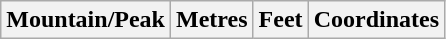<table class="wikitable sortable" style="margin-left:10px">
<tr>
<th align=left>Mountain/Peak</th>
<th>Metres</th>
<th>Feet</th>
<th>Coordinates<br>








</th>
</tr>
</table>
